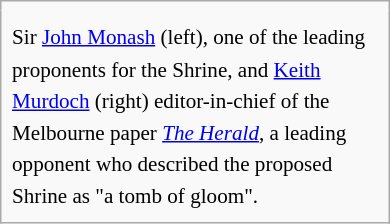<table class="wikitable floatleft" style="margin-left: 0em; margin-right: 1em" width="260px">
<tr>
<td style = "border: 0;"></td>
<td style = "border: 0;"></td>
</tr>
<tr>
<td colspan="2" style = "border: 0; font-size: 88%; line-height: 1.5em; padding: 0.5em;">Sir <a href='#'>John Monash</a> (left), one of the leading proponents for the Shrine, and <a href='#'>Keith Murdoch</a> (right) editor-in-chief of the Melbourne paper <em><a href='#'>The Herald</a></em>, a leading opponent who described the proposed Shrine as "a tomb of gloom".</td>
</tr>
</table>
